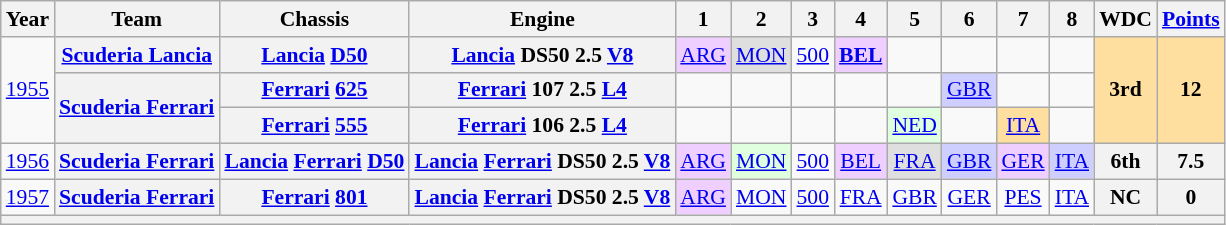<table class="wikitable" style="text-align:center; font-size:90%">
<tr>
<th>Year</th>
<th>Team</th>
<th>Chassis</th>
<th>Engine</th>
<th>1</th>
<th>2</th>
<th>3</th>
<th>4</th>
<th>5</th>
<th>6</th>
<th>7</th>
<th>8</th>
<th>WDC</th>
<th><a href='#'>Points</a></th>
</tr>
<tr>
<td rowspan=3><a href='#'>1955</a></td>
<th><a href='#'>Scuderia Lancia</a></th>
<th><a href='#'>Lancia</a> <a href='#'>D50</a></th>
<th><a href='#'>Lancia</a> DS50 2.5 <a href='#'>V8</a></th>
<td style="background:#EFCFFF;"><a href='#'>ARG</a><br></td>
<td style="background:#DFDFDF;"><a href='#'>MON</a><br></td>
<td><a href='#'>500</a></td>
<td style="background:#EFCFFF;"><strong><a href='#'>BEL</a></strong><br></td>
<td></td>
<td></td>
<td></td>
<td></td>
<td rowspan=3 style="background:#FFDF9F;"><strong>3rd</strong></td>
<td rowspan=3 style="background:#FFDF9F;"><strong>12</strong></td>
</tr>
<tr>
<th rowspan=2><a href='#'>Scuderia Ferrari</a></th>
<th><a href='#'>Ferrari</a> <a href='#'>625</a></th>
<th><a href='#'>Ferrari</a> 107 2.5 <a href='#'>L4</a></th>
<td></td>
<td></td>
<td></td>
<td></td>
<td></td>
<td style="background:#CFCFFF;"><a href='#'>GBR</a><br></td>
<td></td>
<td></td>
</tr>
<tr>
<th><a href='#'>Ferrari</a> <a href='#'>555</a></th>
<th><a href='#'>Ferrari</a> 106 2.5 <a href='#'>L4</a></th>
<td></td>
<td></td>
<td></td>
<td></td>
<td style="background:#DFFFDF;"><a href='#'>NED</a><br></td>
<td></td>
<td style="background:#FFDF9F;"><a href='#'>ITA</a><br></td>
<td></td>
</tr>
<tr>
<td><a href='#'>1956</a></td>
<th><a href='#'>Scuderia Ferrari</a></th>
<th><a href='#'>Lancia</a> <a href='#'>Ferrari</a> <a href='#'>D50</a></th>
<th><a href='#'>Lancia</a> <a href='#'>Ferrari</a> DS50 2.5 <a href='#'>V8</a></th>
<td style="background:#EFCFFF;"><a href='#'>ARG</a><br></td>
<td style="background:#DFFFDF;"><a href='#'>MON</a><br></td>
<td><a href='#'>500</a></td>
<td style="background:#EFCFFF;"><a href='#'>BEL</a><br></td>
<td style="background:#DFDFDF;"><a href='#'>FRA</a><br></td>
<td style="background:#CFCFFF;"><a href='#'>GBR</a><br></td>
<td style="background:#EFCFFF;"><a href='#'>GER</a><br></td>
<td style="background:#CFCFFF;"><a href='#'>ITA</a><br></td>
<th>6th</th>
<th>7.5</th>
</tr>
<tr>
<td><a href='#'>1957</a></td>
<th><a href='#'>Scuderia Ferrari</a></th>
<th><a href='#'>Ferrari</a> <a href='#'>801</a></th>
<th><a href='#'>Lancia</a> <a href='#'>Ferrari</a> DS50 2.5 <a href='#'>V8</a></th>
<td style="background:#EFCFFF;"><a href='#'>ARG</a><br></td>
<td><a href='#'>MON</a></td>
<td><a href='#'>500</a></td>
<td><a href='#'>FRA</a></td>
<td><a href='#'>GBR</a></td>
<td><a href='#'>GER</a></td>
<td><a href='#'>PES</a></td>
<td><a href='#'>ITA</a></td>
<th>NC</th>
<th>0</th>
</tr>
<tr>
<th colspan="14"></th>
</tr>
</table>
